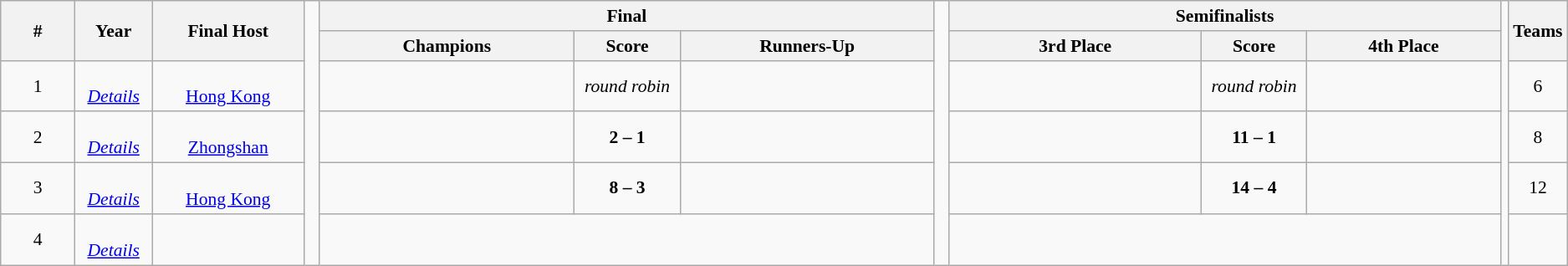<table class="wikitable" style="font-size:90%; text-align: center;">
<tr>
<th rowspan=2 width=5%>#</th>
<th rowspan=2 width=5%>Year</th>
<th rowspan=2 width=10%>Final Host</th>
<td width=1% rowspan=6 style="border-top:none;border-bottom:none;"></td>
<th colspan=3>Final</th>
<td width=1% rowspan=6 style="border-top:none;border-bottom:none;"></td>
<th colspan=3>Semifinalists</th>
<td width=1% rowspan=6 style="border-top:none;border-bottom:none;"></td>
<th rowspan=2 width=5%>Teams</th>
</tr>
<tr>
<th width=17%>Champions</th>
<th width=7%>Score</th>
<th width=17%>Runners-Up</th>
<th width=17%>3rd Place</th>
<th width=7%>Score</th>
<th width=17%>4th Place</th>
</tr>
<tr>
<td>1</td>
<td> <br> <em><a href='#'>Details</a></em></td>
<td> <br> <a href='#'>Hong Kong</a></td>
<td><strong></strong></td>
<td><em>round robin</em></td>
<td></td>
<td></td>
<td><em>round robin</em></td>
<td></td>
<td>6</td>
</tr>
<tr>
<td>2</td>
<td> <br> <em><a href='#'>Details</a></em></td>
<td> <br> <a href='#'>Zhongshan</a></td>
<td><strong></strong></td>
<td><strong>2 – 1</strong></td>
<td></td>
<td></td>
<td><strong>11 – 1</strong></td>
<td></td>
<td>8</td>
</tr>
<tr>
<td>3</td>
<td> <br> <em><a href='#'>Details</a></em></td>
<td> <br> <a href='#'>Hong Kong</a></td>
<td><strong></strong></td>
<td><strong>8 – 3</strong></td>
<td></td>
<td></td>
<td><strong>14 – 4</strong></td>
<td></td>
<td>12</td>
</tr>
<tr>
<td>4</td>
<td> <br> <em><a href='#'>Details</a></em></td>
</tr>
</table>
